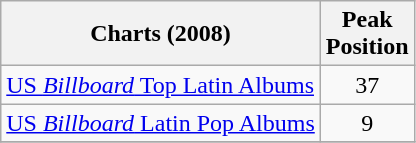<table class="wikitable sortable">
<tr>
<th>Charts (2008)</th>
<th>Peak<br>Position</th>
</tr>
<tr>
<td><a href='#'>US <em>Billboard</em> Top Latin Albums</a></td>
<td align="center">37</td>
</tr>
<tr>
<td><a href='#'>US <em>Billboard</em> Latin Pop Albums</a></td>
<td align="center">9</td>
</tr>
<tr>
</tr>
</table>
